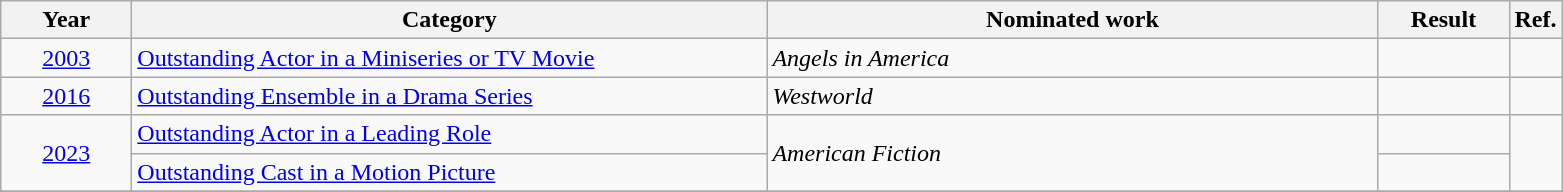<table class=wikitable>
<tr>
<th scope="col" style="width:5em;">Year</th>
<th scope="col" style="width:26em;">Category</th>
<th scope="col" style="width:25em;">Nominated work</th>
<th scope="col" style="width:5em;">Result</th>
<th>Ref.</th>
</tr>
<tr>
<td style="text-align:center;"><a href='#'>2003</a></td>
<td><a href='#'>Outstanding Actor in a Miniseries or TV Movie</a></td>
<td><em>Angels in America</em></td>
<td></td>
<td></td>
</tr>
<tr>
<td style="text-align:center;"><a href='#'>2016</a></td>
<td><a href='#'>Outstanding Ensemble in a Drama Series</a></td>
<td><em>Westworld</em></td>
<td></td>
<td></td>
</tr>
<tr>
<td style="text-align:center;", rowspan="2"><a href='#'>2023</a></td>
<td><a href='#'>Outstanding Actor in a Leading Role</a></td>
<td rowspan="2"><em>American Fiction</em></td>
<td></td>
<td rowspan=2></td>
</tr>
<tr>
<td><a href='#'>Outstanding Cast in a Motion Picture</a></td>
<td></td>
</tr>
<tr>
</tr>
</table>
